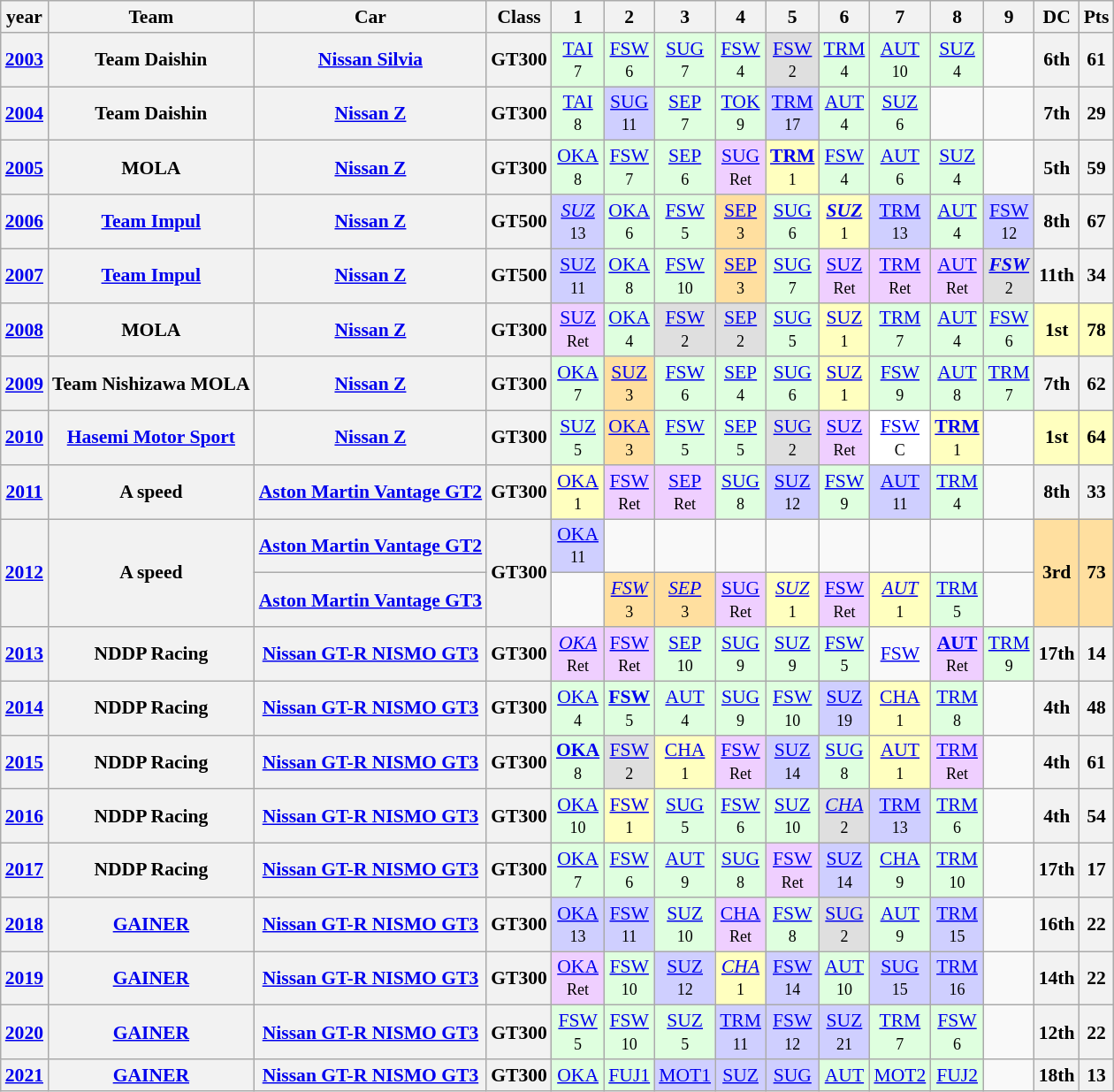<table class="wikitable" style="text-align:center; font-size:90%">
<tr>
<th>year</th>
<th>Team</th>
<th>Car</th>
<th>Class</th>
<th>1</th>
<th>2</th>
<th>3</th>
<th>4</th>
<th>5</th>
<th>6</th>
<th>7</th>
<th>8</th>
<th>9</th>
<th>DC</th>
<th>Pts</th>
</tr>
<tr>
<th><a href='#'>2003</a></th>
<th>Team Daishin</th>
<th><a href='#'>Nissan Silvia</a></th>
<th>GT300</th>
<td bgcolor="#DFFFDF"><a href='#'>TAI</a><br><small>7</small></td>
<td bgcolor="#DFFFDF"><a href='#'>FSW</a><br><small>6</small></td>
<td bgcolor="#DFFFDF"><a href='#'>SUG</a><br><small>7</small></td>
<td bgcolor="#DFFFDF"><a href='#'>FSW</a><br><small>4</small></td>
<td bgcolor="#DFDFDF"><a href='#'>FSW</a><br><small>2</small></td>
<td bgcolor="#DFFFDF"><a href='#'>TRM</a><br><small>4</small></td>
<td bgcolor="#DFFFDF"><a href='#'>AUT</a><br><small>10</small></td>
<td bgcolor="#DFFFDF"><a href='#'>SUZ</a><br><small>4</small></td>
<td></td>
<th>6th</th>
<th>61</th>
</tr>
<tr>
<th><a href='#'>2004</a></th>
<th>Team Daishin</th>
<th><a href='#'>Nissan Z</a></th>
<th>GT300</th>
<td bgcolor="#DFFFDF"><a href='#'>TAI</a><br><small>8</small></td>
<td bgcolor="#CFCFFF"><a href='#'>SUG</a><br><small>11</small></td>
<td bgcolor="#DFFFDF"><a href='#'>SEP</a><br><small>7</small></td>
<td bgcolor="#DFFFDF"><a href='#'>TOK</a><br><small>9</small></td>
<td bgcolor="#CFCFFF"><a href='#'>TRM</a><br><small>17</small></td>
<td bgcolor="#DFFFDF"><a href='#'>AUT</a><br><small>4</small></td>
<td bgcolor="#DFFFDF"><a href='#'>SUZ</a><br><small>6</small></td>
<td></td>
<td></td>
<th>7th</th>
<th>29</th>
</tr>
<tr>
<th><a href='#'>2005</a></th>
<th>MOLA</th>
<th><a href='#'>Nissan Z</a></th>
<th>GT300</th>
<td bgcolor="#DFFFDF"><a href='#'>OKA</a><br><small>8</small></td>
<td bgcolor="#DFFFDF"><a href='#'>FSW</a><br><small>7</small></td>
<td bgcolor="#DFFFDF"><a href='#'>SEP</a><br><small>6</small></td>
<td bgcolor="#EFCFFF"><a href='#'>SUG</a><br><small>Ret</small></td>
<td bgcolor="#FFFFBF"><strong><a href='#'>TRM</a></strong><br><small>1</small></td>
<td bgcolor="#DFFFDF"><a href='#'>FSW</a><br><small>4</small></td>
<td bgcolor="#DFFFDF"><a href='#'>AUT</a><br><small>6</small></td>
<td bgcolor="#DFFFDF"><a href='#'>SUZ</a><br><small>4</small></td>
<td></td>
<th>5th</th>
<th>59</th>
</tr>
<tr>
<th><a href='#'>2006</a></th>
<th><a href='#'>Team Impul</a></th>
<th><a href='#'>Nissan Z</a></th>
<th>GT500</th>
<td bgcolor="#CFCFFF"><em><a href='#'>SUZ</a></em><br><small>13</small></td>
<td bgcolor="#DFFFDF"><a href='#'>OKA</a><br><small>6</small></td>
<td bgcolor="#DFFFDF"><a href='#'>FSW</a><br><small>5</small></td>
<td bgcolor="#FFDF9F"><a href='#'>SEP</a><br><small>3</small></td>
<td bgcolor="#DFFFDF"><a href='#'>SUG</a><br><small>6</small></td>
<td bgcolor="#FFFFBF"><strong><em><a href='#'>SUZ</a></em></strong><br><small>1</small></td>
<td bgcolor="#CFCFFF"><a href='#'>TRM</a><br><small>13</small></td>
<td bgcolor="#DFFFDF"><a href='#'>AUT</a><br><small>4</small></td>
<td bgcolor="#CFCFFF"><a href='#'>FSW</a><br><small>12</small></td>
<th>8th</th>
<th>67</th>
</tr>
<tr>
<th><a href='#'>2007</a></th>
<th><a href='#'>Team Impul</a></th>
<th><a href='#'>Nissan Z</a></th>
<th>GT500</th>
<td bgcolor="#CFCFFF"><a href='#'>SUZ</a><br><small>11</small></td>
<td bgcolor="#DFFFDF"><a href='#'>OKA</a><br><small>8</small></td>
<td bgcolor="#DFFFDF"><a href='#'>FSW</a><br><small>10</small></td>
<td bgcolor="#FFDF9F"><a href='#'>SEP</a><br><small>3</small></td>
<td bgcolor="#DFFFDF"><a href='#'>SUG</a><br><small>7</small></td>
<td bgcolor="#EFCFFF"><a href='#'>SUZ</a><br><small>Ret</small></td>
<td bgcolor="#EFCFFF"><a href='#'>TRM</a><br><small>Ret</small></td>
<td bgcolor="#EFCFFF"><a href='#'>AUT</a><br><small>Ret</small></td>
<td bgcolor="#DFDFDF"><strong><em><a href='#'>FSW</a></em></strong><br><small>2</small></td>
<th>11th</th>
<th>34</th>
</tr>
<tr>
<th><a href='#'>2008</a></th>
<th>MOLA</th>
<th><a href='#'>Nissan Z</a></th>
<th>GT300</th>
<td bgcolor="#EFCFFF"><a href='#'>SUZ</a><br><small>Ret</small></td>
<td bgcolor="#DFFFDF"><a href='#'>OKA</a><br><small>4</small></td>
<td bgcolor="#DFDFDF"><a href='#'>FSW</a><br><small>2</small></td>
<td bgcolor="#DFDFDF"><a href='#'>SEP</a><br><small>2</small></td>
<td bgcolor="#DFFFDF"><a href='#'>SUG</a><br><small>5</small></td>
<td bgcolor="#FFFFBF"><a href='#'>SUZ</a><br><small>1</small></td>
<td bgcolor="#DFFFDF"><a href='#'>TRM</a><br><small>7</small></td>
<td bgcolor="#DFFFDF"><a href='#'>AUT</a><br><small>4</small></td>
<td bgcolor="#DFFFDF"><a href='#'>FSW</a><br><small>6</small></td>
<td bgcolor="#FFFFBF"><strong>1st</strong></td>
<td bgcolor="#FFFFBF"><strong>78</strong></td>
</tr>
<tr>
<th><a href='#'>2009</a></th>
<th>Team Nishizawa MOLA</th>
<th><a href='#'>Nissan Z</a></th>
<th>GT300</th>
<td bgcolor="#DFFFDF"><a href='#'>OKA</a><br><small>7</small></td>
<td bgcolor="#FFDF9F"><a href='#'>SUZ</a><br><small>3</small></td>
<td bgcolor="#DFFFDF"><a href='#'>FSW</a><br><small>6</small></td>
<td bgcolor="#DFFFDF"><a href='#'>SEP</a><br><small>4</small></td>
<td bgcolor="#DFFFDF"><a href='#'>SUG</a><br><small>6</small></td>
<td bgcolor="#FFFFBF"><a href='#'>SUZ</a><br><small>1</small></td>
<td bgcolor="#DFFFDF"><a href='#'>FSW</a><br><small>9</small></td>
<td bgcolor="#DFFFDF"><a href='#'>AUT</a><br><small>8</small></td>
<td bgcolor="#DFFFDF"><a href='#'>TRM</a><br><small>7</small></td>
<th>7th</th>
<th>62</th>
</tr>
<tr>
<th><a href='#'>2010</a></th>
<th><a href='#'>Hasemi Motor Sport</a></th>
<th><a href='#'>Nissan Z</a></th>
<th>GT300</th>
<td bgcolor="#DFFFDF"><a href='#'>SUZ</a><br><small>5</small></td>
<td bgcolor="#FFDF9F"><a href='#'>OKA</a><br><small>3</small></td>
<td bgcolor="#DFFFDF"><a href='#'>FSW</a><br><small>5</small></td>
<td bgcolor="#DFFFDF"><a href='#'>SEP</a><br><small>5</small></td>
<td bgcolor="#DFDFDF"><a href='#'>SUG</a><br><small>2</small></td>
<td bgcolor="#EFCFFF"><a href='#'>SUZ</a><br><small>Ret</small></td>
<td bgcolor="#FFFFFF"><a href='#'>FSW</a><br><small>C</small></td>
<td bgcolor="#FFFFBF"><strong><a href='#'>TRM</a></strong><br><small>1</small></td>
<td></td>
<td bgcolor="#FFFFBF"><strong>1st</strong></td>
<td bgcolor="#FFFFBF"><strong>64</strong></td>
</tr>
<tr>
<th><a href='#'>2011</a></th>
<th>A speed</th>
<th><a href='#'>Aston Martin Vantage GT2</a></th>
<th>GT300</th>
<td bgcolor="#FFFFBF"><a href='#'>OKA</a><br><small>1</small></td>
<td bgcolor="#EFCFFF"><a href='#'>FSW</a><br><small>Ret</small></td>
<td bgcolor="#EFCFFF"><a href='#'>SEP</a><br><small>Ret</small></td>
<td bgcolor="#DFFFDF"><a href='#'>SUG</a><br><small>8</small></td>
<td bgcolor="#CFCFFF"><a href='#'>SUZ</a><br><small>12</small></td>
<td bgcolor="#DFFFDF"><a href='#'>FSW</a><br><small>9</small></td>
<td bgcolor="#CFCFFF"><a href='#'>AUT</a><br><small>11</small></td>
<td bgcolor="#DFFFDF"><a href='#'>TRM</a><br><small>4</small></td>
<td></td>
<th>8th</th>
<th>33</th>
</tr>
<tr>
<th rowspan="2"><a href='#'>2012</a></th>
<th rowspan="2">A speed</th>
<th><a href='#'>Aston Martin Vantage GT2</a></th>
<th rowspan="2">GT300</th>
<td bgcolor="#CFCFFF"><a href='#'>OKA</a><br><small>11</small></td>
<td></td>
<td></td>
<td></td>
<td></td>
<td></td>
<td></td>
<td></td>
<td></td>
<td rowspan="2" bgcolor="#FFDF9F"><strong>3rd</strong></td>
<td rowspan="2" bgcolor="#FFDF9F"><strong>73</strong></td>
</tr>
<tr>
<th><a href='#'>Aston Martin Vantage GT3</a></th>
<td></td>
<td bgcolor="#FFDF9F"><em><a href='#'>FSW</a></em><br><small>3</small></td>
<td bgcolor="#FFDF9F"><em><a href='#'>SEP</a></em><br><small>3</small></td>
<td bgcolor="#EFCFFF"><a href='#'>SUG</a><br><small>Ret</small></td>
<td bgcolor="#FFFFBF"><em><a href='#'>SUZ</a></em><br><small>1</small></td>
<td bgcolor="#EFCFFF"><a href='#'>FSW</a><br><small>Ret</small></td>
<td bgcolor="#FFFFBF"><em><a href='#'>AUT</a></em><br><small>1</small></td>
<td bgcolor="#DFFFDF"><a href='#'>TRM</a><br><small>5</small></td>
<td></td>
</tr>
<tr>
<th><a href='#'>2013</a></th>
<th>NDDP Racing</th>
<th><a href='#'>Nissan GT-R NISMO GT3</a></th>
<th>GT300</th>
<td bgcolor="#EFCFFF"><em><a href='#'>OKA</a></em><br><small>Ret</small></td>
<td bgcolor="#EFCFFF"><a href='#'>FSW</a><br><small>Ret</small></td>
<td bgcolor="#DFFFDF"><a href='#'>SEP</a><br><small>10</small></td>
<td bgcolor="#DFFFDF"><a href='#'>SUG</a><br><small>9</small></td>
<td bgcolor="#DFFFDF"><a href='#'>SUZ</a><br><small>9</small></td>
<td bgcolor="#DFFFDF"><a href='#'>FSW</a><br><small>5</small></td>
<td><a href='#'>FSW</a></td>
<td bgcolor="#EFCFFF"><strong><a href='#'>AUT</a></strong><br><small>Ret</small></td>
<td bgcolor="#DFFFDF"><a href='#'>TRM</a><br><small>9</small></td>
<th>17th</th>
<th>14</th>
</tr>
<tr>
<th><a href='#'>2014</a></th>
<th>NDDP Racing</th>
<th><a href='#'>Nissan GT-R NISMO GT3</a></th>
<th>GT300</th>
<td bgcolor="#DFFFDF"><a href='#'>OKA</a><br><small>4</small></td>
<td bgcolor="#DFFFDF"><strong><a href='#'>FSW</a></strong><br><small>5</small></td>
<td bgcolor="#DFFFDF"><a href='#'>AUT</a><br><small>4</small></td>
<td bgcolor="#DFFFDF"><a href='#'>SUG</a><br><small>9</small></td>
<td bgcolor="#DFFFDF"><a href='#'>FSW</a><br><small>10</small></td>
<td bgcolor="#CFCFFF"><a href='#'>SUZ</a><br><small>19</small></td>
<td bgcolor="#FFFFBF"><a href='#'>CHA</a><br><small>1</small></td>
<td bgcolor="#DFFFDF"><a href='#'>TRM</a><br><small>8</small></td>
<td></td>
<th>4th</th>
<th>48</th>
</tr>
<tr>
<th><a href='#'>2015</a></th>
<th>NDDP Racing</th>
<th><a href='#'>Nissan GT-R NISMO GT3</a></th>
<th>GT300</th>
<td bgcolor="#DFFFDF"><strong><a href='#'>OKA</a></strong><br><small>8</small></td>
<td bgcolor="#DFDFDF"><a href='#'>FSW</a><br><small>2</small></td>
<td bgcolor="#FFFFBF"><a href='#'>CHA</a><br><small>1</small></td>
<td bgcolor="#EFCFFF"><a href='#'>FSW</a><br><small>Ret</small></td>
<td bgcolor="#CFCFFF"><a href='#'>SUZ</a><br><small>14</small></td>
<td bgcolor="#DFFFDF"><a href='#'>SUG</a><br><small>8</small></td>
<td bgcolor="#FFFFBF"><a href='#'>AUT</a><br><small>1</small></td>
<td bgcolor="#EFCFFF"><a href='#'>TRM</a><br><small>Ret</small></td>
<td></td>
<th>4th</th>
<th>61</th>
</tr>
<tr>
<th><a href='#'>2016</a></th>
<th>NDDP Racing</th>
<th><a href='#'>Nissan GT-R NISMO GT3</a></th>
<th>GT300</th>
<td bgcolor="#DFFFDF"><a href='#'>OKA</a><br><small>10</small></td>
<td bgcolor="#FFFFBF"><a href='#'>FSW</a><br><small>1</small></td>
<td bgcolor="#DFFFDF"><a href='#'>SUG</a><br><small>5</small></td>
<td bgcolor="#DFFFDF"><a href='#'>FSW</a><br><small>6</small></td>
<td bgcolor="#DFFFDF"><a href='#'>SUZ</a><br><small>10</small></td>
<td bgcolor="#DFDFDF"><em><a href='#'>CHA</a></em><br><small>2</small></td>
<td bgcolor="#CFCFFF"><a href='#'>TRM</a><br><small>13</small></td>
<td bgcolor="#DFFFDF"><a href='#'>TRM</a><br><small>6</small></td>
<td></td>
<th>4th</th>
<th>54</th>
</tr>
<tr>
<th><a href='#'>2017</a></th>
<th>NDDP Racing</th>
<th><a href='#'>Nissan GT-R NISMO GT3</a></th>
<th>GT300</th>
<td bgcolor="#DFFFDF"><a href='#'>OKA</a><br><small>7</small></td>
<td bgcolor="#DFFFDF"><a href='#'>FSW</a><br><small>6</small></td>
<td bgcolor="#DFFFDF"><a href='#'>AUT</a><br><small>9</small></td>
<td bgcolor="#DFFFDF"><a href='#'>SUG</a><br><small>8</small></td>
<td bgcolor="#EFCFFF"><a href='#'>FSW</a><br><small>Ret</small></td>
<td bgcolor="#CFCFFF"><a href='#'>SUZ</a><br><small>14</small></td>
<td bgcolor="#DFFFDF"><a href='#'>CHA</a><br><small>9</small></td>
<td bgcolor="#DFFFDF"><a href='#'>TRM</a><br><small>10</small></td>
<td></td>
<th>17th</th>
<th>17</th>
</tr>
<tr>
<th><a href='#'>2018</a></th>
<th><a href='#'>GAINER</a></th>
<th><a href='#'>Nissan GT-R NISMO GT3</a></th>
<th>GT300</th>
<td bgcolor="#CFCFFF"><a href='#'>OKA</a><br><small>13</small></td>
<td bgcolor="#CFCFFF"><a href='#'>FSW</a><br><small>11</small></td>
<td bgcolor="#DFFFDF"><a href='#'>SUZ</a><br><small>10</small></td>
<td bgcolor="#EFCFFF"><a href='#'>CHA</a><br><small>Ret</small></td>
<td bgcolor="#DFFFDF"><a href='#'>FSW</a><br><small>8</small></td>
<td bgcolor="#DFDFDF"><a href='#'>SUG</a><br><small>2</small></td>
<td bgcolor="#DFFFDF"><a href='#'>AUT</a><br><small>9</small></td>
<td bgcolor="#CFCFFF"><a href='#'>TRM</a><br><small>15</small></td>
<td></td>
<th>16th</th>
<th>22</th>
</tr>
<tr>
<th><a href='#'>2019</a></th>
<th><a href='#'>GAINER</a></th>
<th><a href='#'>Nissan GT-R NISMO GT3</a></th>
<th>GT300</th>
<td bgcolor="#EFCFFF"><a href='#'>OKA</a><br><small>Ret</small></td>
<td bgcolor="#DFFFDF"><a href='#'>FSW</a><br><small>10</small></td>
<td bgcolor="#CFCFFF"><a href='#'>SUZ</a><br><small>12</small></td>
<td bgcolor="#FFFFBF"><em><a href='#'>CHA</a></em><br><small>1</small></td>
<td bgcolor="#CFCFFF"><a href='#'>FSW</a><br><small>14</small></td>
<td bgcolor="#DFFFDF"><a href='#'>AUT</a><br><small>10</small></td>
<td bgcolor="#CFCFFF"><a href='#'>SUG</a><br><small>15</small></td>
<td bgcolor="#CFCFFF"><a href='#'>TRM</a><br><small>16</small></td>
<td></td>
<th>14th</th>
<th>22</th>
</tr>
<tr>
<th><a href='#'>2020</a></th>
<th><a href='#'>GAINER</a></th>
<th><a href='#'>Nissan GT-R NISMO GT3</a></th>
<th>GT300</th>
<td bgcolor="#DFFFDF"><a href='#'>FSW</a><br><small>5</small></td>
<td bgcolor="#DFFFDF"><a href='#'>FSW</a><br><small>10</small></td>
<td bgcolor="#DFFFDF"><a href='#'>SUZ</a><br><small>5</small></td>
<td bgcolor="#CFCFFF"><a href='#'>TRM</a><br><small>11</small></td>
<td bgcolor="#CFCFFF"><a href='#'>FSW</a><br><small>12</small></td>
<td bgcolor="#CFCFFF"><a href='#'>SUZ</a><br><small>21</small></td>
<td bgcolor="#DFFFDF"><a href='#'>TRM</a><br><small>7</small></td>
<td bgcolor="#DFFFDF"><a href='#'>FSW</a><br><small>6</small></td>
<td></td>
<th>12th</th>
<th>22</th>
</tr>
<tr>
<th><a href='#'>2021</a></th>
<th><a href='#'>GAINER</a></th>
<th><a href='#'>Nissan GT-R NISMO GT3</a></th>
<th>GT300</th>
<td style="background:#dfffdf;"><a href='#'>OKA</a><br></td>
<td style="background:#dfffdf;"><a href='#'>FUJ1</a><br></td>
<td style="background:#cfcfff;"><a href='#'>MOT1</a><br></td>
<td style="background:#cfcfff;"><a href='#'>SUZ</a><br></td>
<td style="background:#cfcfff;"><a href='#'>SUG</a><br></td>
<td style="background:#dfffdf;"><a href='#'>AUT</a><br></td>
<td style="background:#dfffdf;"><a href='#'>MOT2</a><br></td>
<td style="background:#dfffdf;"><a href='#'>FUJ2</a><br></td>
<td></td>
<th>18th</th>
<th>13</th>
</tr>
</table>
